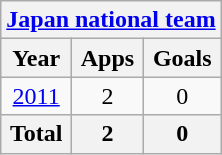<table class="wikitable" style="text-align:center">
<tr>
<th colspan=3><a href='#'>Japan national team</a></th>
</tr>
<tr>
<th>Year</th>
<th>Apps</th>
<th>Goals</th>
</tr>
<tr>
<td><a href='#'>2011</a></td>
<td>2</td>
<td>0</td>
</tr>
<tr>
<th>Total</th>
<th>2</th>
<th>0</th>
</tr>
</table>
